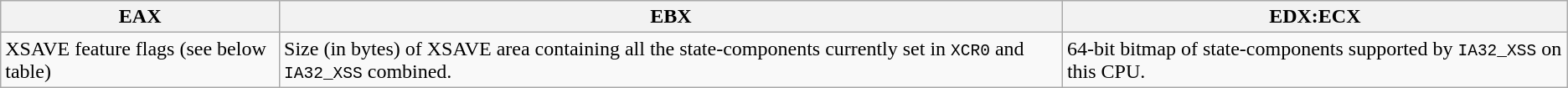<table class="wikitable">
<tr>
<th>EAX</th>
<th>EBX</th>
<th>EDX:ECX</th>
</tr>
<tr>
<td>XSAVE feature flags (see below table)</td>
<td>Size (in bytes) of XSAVE area containing all the state-components currently set in <code>XCR0</code> and <code>IA32_XSS</code> combined.</td>
<td>64-bit bitmap of state-components supported by <code>IA32_XSS</code> on this CPU.</td>
</tr>
</table>
